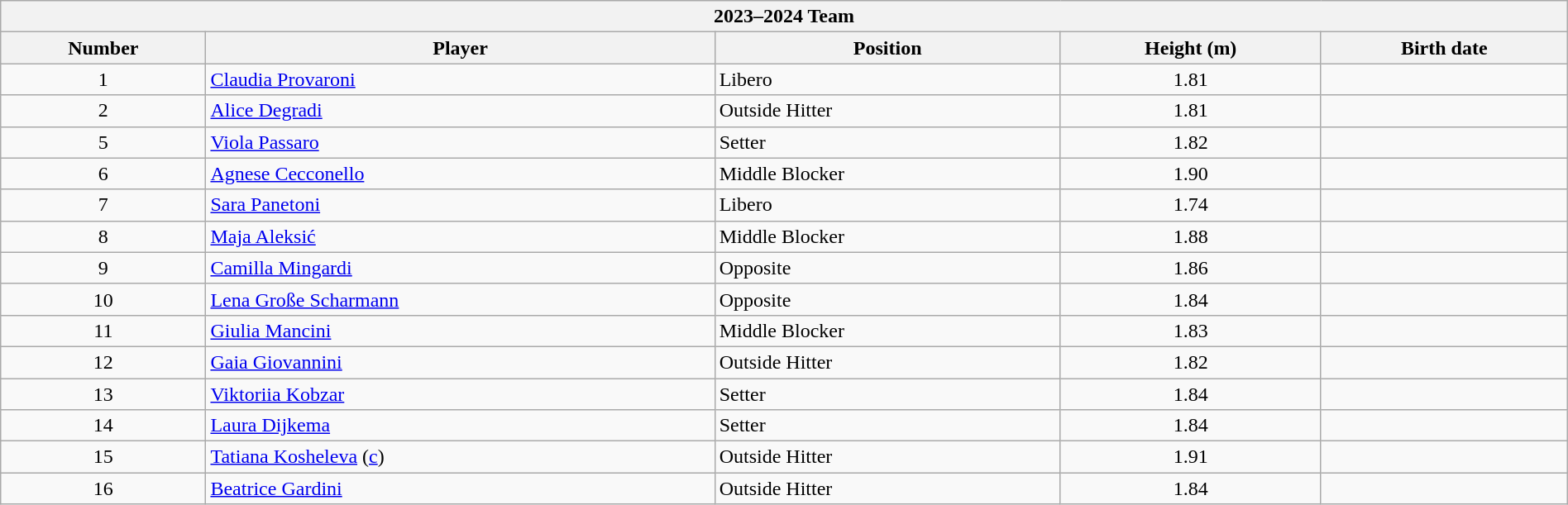<table class="wikitable collapsible collapsed" style="width:100%;">
<tr>
<th colspan=5><strong>2023–2024 Team</strong></th>
</tr>
<tr>
<th>Number</th>
<th>Player</th>
<th>Position</th>
<th>Height (m)</th>
<th>Birth date</th>
</tr>
<tr>
<td align=center>1</td>
<td> <a href='#'>Claudia Provaroni</a></td>
<td>Libero</td>
<td align=center>1.81</td>
<td></td>
</tr>
<tr>
<td align=center>2</td>
<td> <a href='#'>Alice Degradi</a></td>
<td>Outside Hitter</td>
<td align=center>1.81</td>
<td></td>
</tr>
<tr>
<td align=center>5</td>
<td> <a href='#'>Viola Passaro</a></td>
<td>Setter</td>
<td align=center>1.82</td>
<td></td>
</tr>
<tr>
<td align=center>6</td>
<td> <a href='#'>Agnese Cecconello</a></td>
<td>Middle Blocker</td>
<td align=center>1.90</td>
<td></td>
</tr>
<tr>
<td align=center>7</td>
<td> <a href='#'>Sara Panetoni</a></td>
<td>Libero</td>
<td align=center>1.74</td>
<td></td>
</tr>
<tr>
<td align=center>8</td>
<td> <a href='#'>Maja Aleksić</a></td>
<td>Middle Blocker</td>
<td align=center>1.88</td>
<td></td>
</tr>
<tr>
<td align=center>9</td>
<td> <a href='#'>Camilla Mingardi</a></td>
<td>Opposite</td>
<td align=center>1.86</td>
<td></td>
</tr>
<tr>
<td align=center>10</td>
<td> <a href='#'>Lena Große Scharmann</a></td>
<td>Opposite</td>
<td align=center>1.84</td>
<td></td>
</tr>
<tr>
<td align=center>11</td>
<td> <a href='#'>Giulia Mancini</a></td>
<td>Middle Blocker</td>
<td align=center>1.83</td>
<td></td>
</tr>
<tr>
<td align=center>12</td>
<td> <a href='#'>Gaia Giovannini</a></td>
<td>Outside Hitter</td>
<td align=center>1.82</td>
<td></td>
</tr>
<tr>
<td align=center>13</td>
<td> <a href='#'>Viktoriia Kobzar</a></td>
<td>Setter</td>
<td align=center>1.84</td>
<td></td>
</tr>
<tr>
<td align=center>14</td>
<td> <a href='#'>Laura Dijkema</a></td>
<td>Setter</td>
<td align=center>1.84</td>
<td></td>
</tr>
<tr>
<td align=center>15</td>
<td> <a href='#'>Tatiana Kosheleva</a> (<a href='#'>c</a>)</td>
<td>Outside Hitter</td>
<td align=center>1.91</td>
<td></td>
</tr>
<tr>
<td align=center>16</td>
<td> <a href='#'>Beatrice Gardini</a></td>
<td>Outside Hitter</td>
<td align=center>1.84</td>
<td></td>
</tr>
</table>
